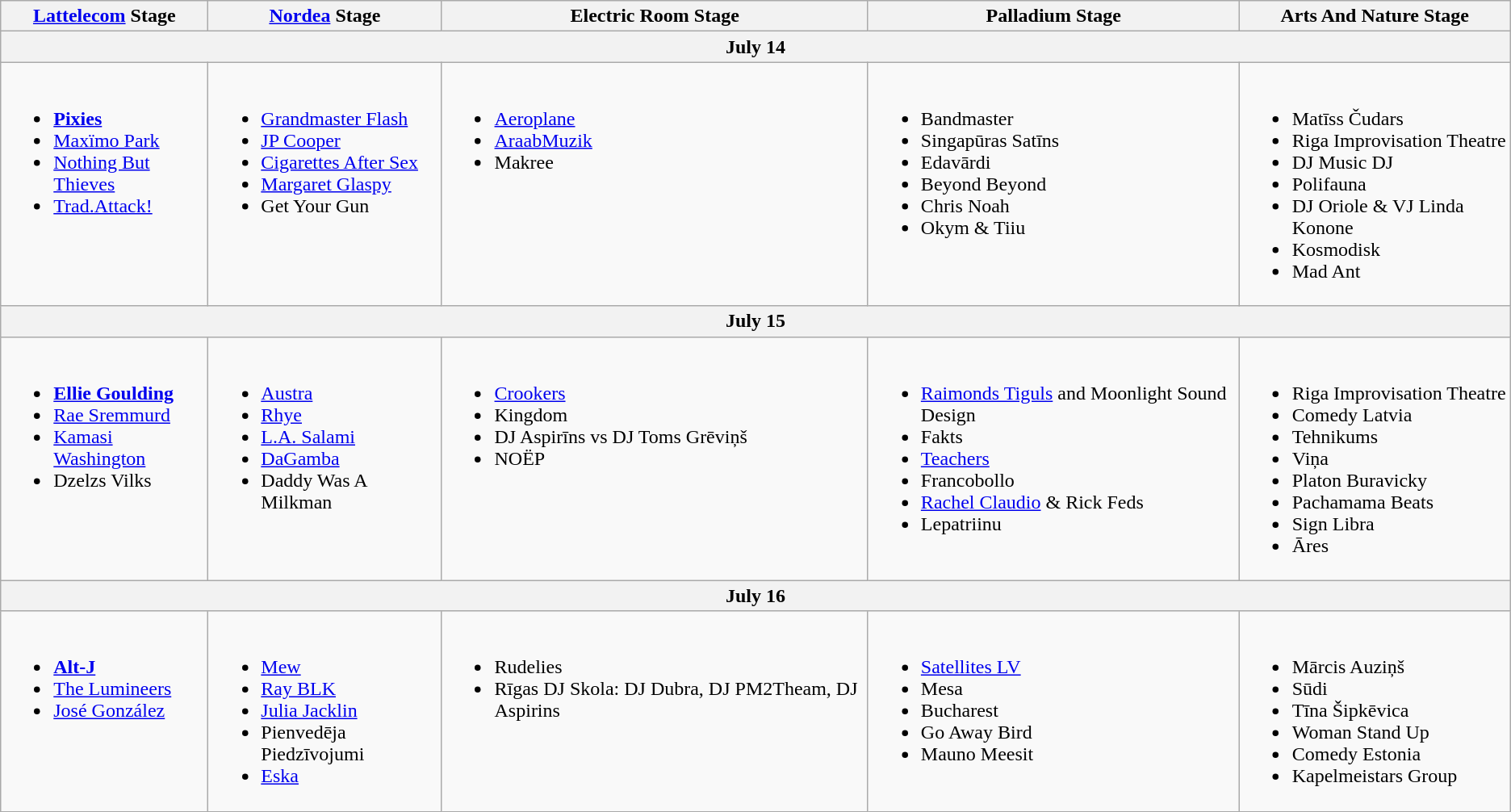<table class="wikitable">
<tr>
<th><a href='#'>Lattelecom</a> Stage</th>
<th><a href='#'>Nordea</a> Stage</th>
<th>Electric Room Stage</th>
<th>Palladium Stage</th>
<th>Arts And Nature Stage</th>
</tr>
<tr>
<th colspan="5">July 14</th>
</tr>
<tr valign="top">
<td><br><ul><li><strong><a href='#'>Pixies</a></strong></li><li><a href='#'>Maxïmo Park</a></li><li><a href='#'>Nothing But Thieves</a></li><li><a href='#'>Trad.Attack!</a></li></ul></td>
<td><br><ul><li><a href='#'>Grandmaster Flash</a></li><li><a href='#'>JP Cooper</a></li><li><a href='#'>Cigarettes After Sex</a></li><li><a href='#'>Margaret Glaspy</a></li><li>Get Your Gun</li></ul></td>
<td><br><ul><li><a href='#'>Aeroplane</a></li><li><a href='#'>AraabMuzik</a></li><li>Makree</li></ul></td>
<td><br><ul><li>Bandmaster</li><li>Singapūras Satīns</li><li>Edavārdi</li><li>Beyond Beyond</li><li>Chris Noah</li><li>Okym & Tiiu</li></ul></td>
<td><br><ul><li>Matīss Čudars</li><li>Riga Improvisation Theatre</li><li>DJ Music DJ</li><li>Polifauna</li><li>DJ Oriole & VJ Linda Konone</li><li>Kosmodisk</li><li>Mad Ant</li></ul></td>
</tr>
<tr>
<th colspan="5">July 15</th>
</tr>
<tr valign="top">
<td><br><ul><li><strong><a href='#'>Ellie Goulding</a></strong></li><li><a href='#'>Rae Sremmurd</a></li><li><a href='#'>Kamasi Washington</a></li><li>Dzelzs Vilks</li></ul></td>
<td><br><ul><li><a href='#'>Austra</a></li><li><a href='#'>Rhye</a></li><li><a href='#'>L.A. Salami</a></li><li><a href='#'>DaGamba</a></li><li>Daddy Was A Milkman</li></ul></td>
<td><br><ul><li><a href='#'>Crookers</a></li><li>Kingdom</li><li>DJ Aspirīns vs DJ Toms Grēviņš</li><li>NOËP</li></ul></td>
<td><br><ul><li><a href='#'>Raimonds Tiguls</a> and Moonlight Sound Design</li><li>Fakts</li><li><a href='#'>Teachers</a></li><li>Francobollo</li><li><a href='#'>Rachel Claudio</a> & Rick Feds</li><li>Lepatriinu</li></ul></td>
<td><br><ul><li>Riga Improvisation Theatre</li><li>Comedy Latvia</li><li>Tehnikums</li><li>Viņa</li><li>Platon Buravicky</li><li>Pachamama Beats</li><li>Sign Libra</li><li>Āres</li></ul></td>
</tr>
<tr>
<th colspan="5">July 16</th>
</tr>
<tr valign="top">
<td><br><ul><li><strong><a href='#'>Alt-J</a></strong></li><li><a href='#'>The Lumineers</a></li><li><a href='#'>José González</a></li></ul></td>
<td><br><ul><li><a href='#'>Mew</a></li><li><a href='#'>Ray BLK</a></li><li><a href='#'>Julia Jacklin</a></li><li>Pienvedēja Piedzīvojumi</li><li><a href='#'>Eska</a></li></ul></td>
<td><br><ul><li>Rudelies</li><li>Rīgas DJ Skola: DJ Dubra, DJ PM2Theam, DJ Aspirins</li></ul></td>
<td><br><ul><li><a href='#'>Satellites LV</a></li><li>Mesa</li><li>Bucharest</li><li>Go Away Bird</li><li>Mauno Meesit</li></ul></td>
<td><br><ul><li>Mārcis Auziņš</li><li>Sūdi</li><li>Tīna Šipkēvica</li><li>Woman Stand Up</li><li>Comedy Estonia</li><li>Kapelmeistars Group</li></ul></td>
</tr>
</table>
